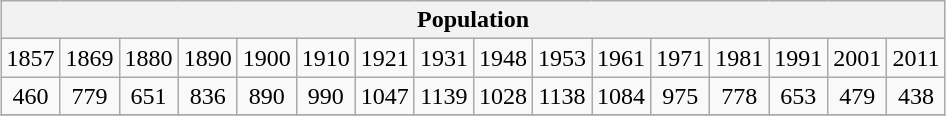<table class="wikitable" style="margin: 0.5em auto; text-align: center;">
<tr>
<th colspan="16">Population</th>
</tr>
<tr>
<td>1857</td>
<td>1869</td>
<td>1880</td>
<td>1890</td>
<td>1900</td>
<td>1910</td>
<td>1921</td>
<td>1931</td>
<td>1948</td>
<td>1953</td>
<td>1961</td>
<td>1971</td>
<td>1981</td>
<td>1991</td>
<td>2001</td>
<td>2011</td>
</tr>
<tr>
<td>460</td>
<td>779</td>
<td>651</td>
<td>836</td>
<td>890</td>
<td>990</td>
<td>1047</td>
<td>1139</td>
<td>1028</td>
<td>1138</td>
<td>1084</td>
<td>975</td>
<td>778</td>
<td>653</td>
<td>479</td>
<td>438</td>
</tr>
<tr>
</tr>
</table>
